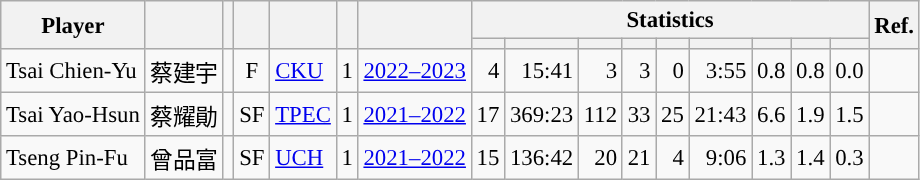<table class="wikitable sortable" style="font-size:95%; text-align:right;">
<tr>
<th rowspan="2">Player</th>
<th rowspan="2"></th>
<th rowspan="2"></th>
<th rowspan="2"></th>
<th rowspan="2"></th>
<th rowspan="2"></th>
<th rowspan="2"></th>
<th colspan="9">Statistics</th>
<th rowspan="2">Ref.</th>
</tr>
<tr>
<th></th>
<th></th>
<th></th>
<th></th>
<th></th>
<th></th>
<th></th>
<th></th>
<th></th>
</tr>
<tr>
<td align="left">Tsai Chien-Yu</td>
<td align="left">蔡建宇</td>
<td align="center"></td>
<td align="center">F</td>
<td align="left"><a href='#'>CKU</a></td>
<td align="center">1</td>
<td align="center"><a href='#'>2022–2023</a></td>
<td>4</td>
<td>15:41</td>
<td>3</td>
<td>3</td>
<td>0</td>
<td>3:55</td>
<td>0.8</td>
<td>0.8</td>
<td>0.0</td>
<td align="center"></td>
</tr>
<tr>
<td align="left">Tsai Yao-Hsun</td>
<td align="left">蔡耀勛</td>
<td align="center"></td>
<td align="center">SF</td>
<td align="left"><a href='#'>TPEC</a></td>
<td align="center">1</td>
<td align="center"><a href='#'>2021–2022</a></td>
<td>17</td>
<td>369:23</td>
<td>112</td>
<td>33</td>
<td>25</td>
<td>21:43</td>
<td>6.6</td>
<td>1.9</td>
<td>1.5</td>
<td align="center"></td>
</tr>
<tr>
<td align="left">Tseng Pin-Fu</td>
<td align="left">曾品富</td>
<td align="center"></td>
<td align="center">SF</td>
<td align="left"><a href='#'>UCH</a></td>
<td align="center">1</td>
<td align="center"><a href='#'>2021–2022</a></td>
<td>15</td>
<td>136:42</td>
<td>20</td>
<td>21</td>
<td>4</td>
<td>9:06</td>
<td>1.3</td>
<td>1.4</td>
<td>0.3</td>
<td align="center"></td>
</tr>
</table>
